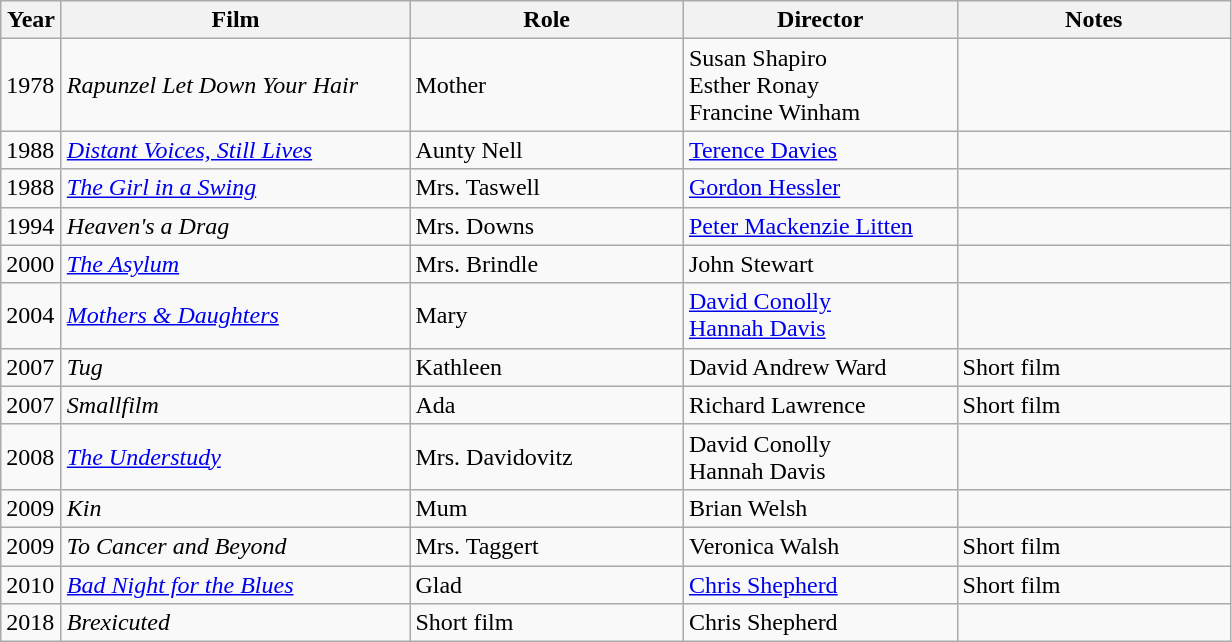<table class="wikitable">
<tr>
<th width="33">Year</th>
<th width="225">Film</th>
<th width="175">Role</th>
<th width="175">Director</th>
<th width="175">Notes</th>
</tr>
<tr>
<td>1978</td>
<td><em>Rapunzel Let Down Your Hair</em></td>
<td>Mother</td>
<td>Susan Shapiro<br>Esther Ronay<br>Francine Winham</td>
<td></td>
</tr>
<tr>
<td>1988</td>
<td><em><a href='#'>Distant Voices, Still Lives</a></em></td>
<td>Aunty Nell</td>
<td><a href='#'>Terence Davies</a></td>
<td></td>
</tr>
<tr>
<td>1988</td>
<td><em><a href='#'>The Girl in a Swing</a></em></td>
<td>Mrs. Taswell</td>
<td><a href='#'>Gordon Hessler</a></td>
<td></td>
</tr>
<tr>
<td>1994</td>
<td><em>Heaven's a Drag</em></td>
<td>Mrs. Downs</td>
<td><a href='#'>Peter Mackenzie Litten</a></td>
<td></td>
</tr>
<tr>
<td>2000</td>
<td><em><a href='#'>The Asylum</a></em></td>
<td>Mrs. Brindle</td>
<td>John Stewart</td>
<td></td>
</tr>
<tr>
<td>2004</td>
<td><em><a href='#'>Mothers & Daughters</a></em></td>
<td>Mary</td>
<td><a href='#'>David Conolly</a><br><a href='#'>Hannah Davis</a></td>
<td></td>
</tr>
<tr>
<td>2007</td>
<td><em>Tug</em></td>
<td>Kathleen</td>
<td>David Andrew Ward</td>
<td>Short film</td>
</tr>
<tr>
<td>2007</td>
<td><em>Smallfilm</em></td>
<td>Ada</td>
<td>Richard Lawrence</td>
<td>Short film</td>
</tr>
<tr>
<td>2008</td>
<td><em><a href='#'>The Understudy</a></em></td>
<td>Mrs. Davidovitz</td>
<td>David Conolly<br>Hannah Davis</td>
<td></td>
</tr>
<tr>
<td>2009</td>
<td><em>Kin</em></td>
<td>Mum</td>
<td>Brian Welsh</td>
<td></td>
</tr>
<tr>
<td>2009</td>
<td><em>To Cancer and Beyond</em></td>
<td>Mrs. Taggert</td>
<td>Veronica Walsh</td>
<td>Short film</td>
</tr>
<tr>
<td>2010</td>
<td><em><a href='#'>Bad Night for the Blues</a></em></td>
<td>Glad</td>
<td><a href='#'>Chris Shepherd</a></td>
<td>Short film</td>
</tr>
<tr>
<td>2018</td>
<td><em>Brexicuted</em></td>
<td>Short film</td>
<td>Chris Shepherd</td>
<td></td>
</tr>
</table>
